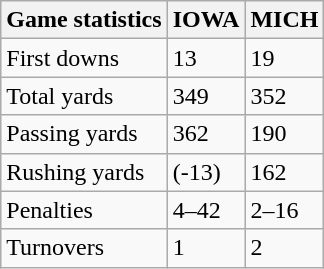<table class="wikitable">
<tr>
<th>Game statistics</th>
<th>IOWA</th>
<th>MICH</th>
</tr>
<tr>
<td>First downs</td>
<td>13</td>
<td>19</td>
</tr>
<tr>
<td>Total yards</td>
<td>349</td>
<td>352</td>
</tr>
<tr>
<td>Passing yards</td>
<td>362</td>
<td>190</td>
</tr>
<tr>
<td>Rushing yards</td>
<td>(-13)</td>
<td>162</td>
</tr>
<tr>
<td>Penalties</td>
<td>4–42</td>
<td>2–16</td>
</tr>
<tr>
<td>Turnovers</td>
<td>1</td>
<td>2</td>
</tr>
</table>
